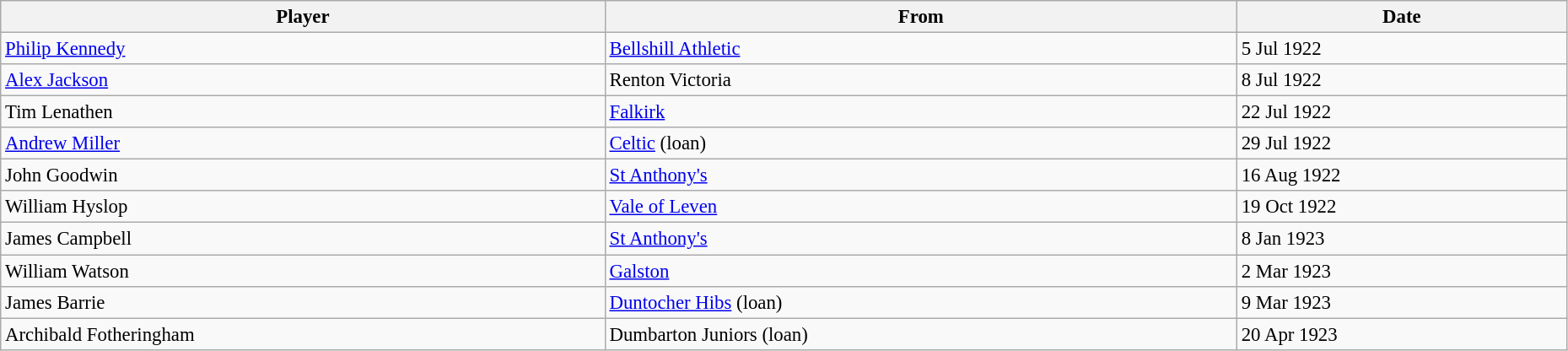<table class="wikitable" style="text-align:center; font-size:95%;width:98%; text-align:left">
<tr>
<th>Player</th>
<th>From</th>
<th>Date</th>
</tr>
<tr>
<td> <a href='#'>Philip Kennedy</a></td>
<td> <a href='#'>Bellshill Athletic</a></td>
<td>5 Jul 1922</td>
</tr>
<tr>
<td> <a href='#'>Alex Jackson</a></td>
<td> Renton Victoria</td>
<td>8 Jul 1922</td>
</tr>
<tr>
<td> Tim Lenathen</td>
<td> <a href='#'>Falkirk</a></td>
<td>22 Jul 1922</td>
</tr>
<tr>
<td> <a href='#'>Andrew Miller</a></td>
<td> <a href='#'>Celtic</a> (loan)</td>
<td>29 Jul 1922</td>
</tr>
<tr>
<td> John Goodwin</td>
<td> <a href='#'>St Anthony's</a></td>
<td>16 Aug 1922</td>
</tr>
<tr>
<td> William Hyslop</td>
<td> <a href='#'>Vale of Leven</a></td>
<td>19 Oct 1922</td>
</tr>
<tr>
<td> James Campbell</td>
<td> <a href='#'>St Anthony's</a></td>
<td>8 Jan 1923</td>
</tr>
<tr>
<td> William Watson</td>
<td> <a href='#'>Galston</a></td>
<td>2 Mar 1923</td>
</tr>
<tr>
<td> James Barrie</td>
<td> <a href='#'>Duntocher Hibs</a> (loan)</td>
<td>9 Mar 1923</td>
</tr>
<tr>
<td> Archibald Fotheringham</td>
<td> Dumbarton Juniors (loan)</td>
<td>20 Apr 1923</td>
</tr>
</table>
